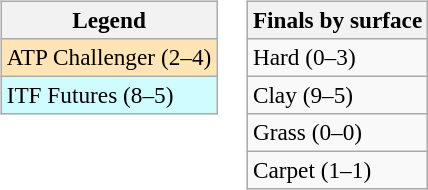<table>
<tr valign=top>
<td><br><table class=wikitable style=font-size:97%>
<tr>
<th>Legend</th>
</tr>
<tr bgcolor=moccasin>
<td>ATP Challenger (2–4)</td>
</tr>
<tr bgcolor=cffcff>
<td>ITF Futures (8–5)</td>
</tr>
</table>
</td>
<td><br><table class=wikitable style=font-size:97%>
<tr>
<th>Finals by surface</th>
</tr>
<tr>
<td>Hard (0–3)</td>
</tr>
<tr>
<td>Clay (9–5)</td>
</tr>
<tr>
<td>Grass (0–0)</td>
</tr>
<tr>
<td>Carpet (1–1)</td>
</tr>
</table>
</td>
</tr>
</table>
